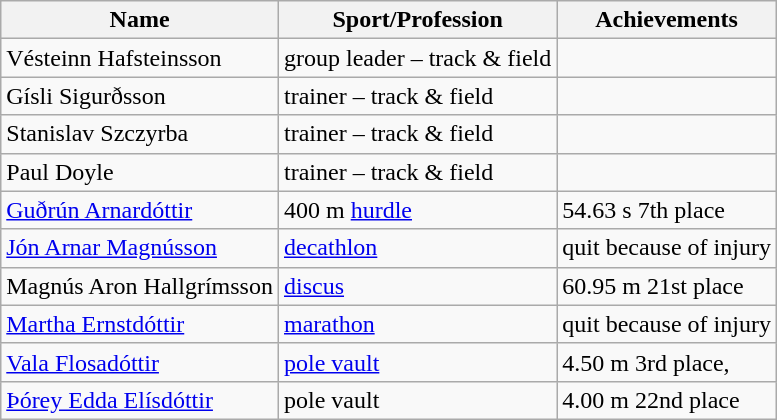<table class="wikitable">
<tr>
<th>Name</th>
<th>Sport/Profession</th>
<th>Achievements</th>
</tr>
<tr>
<td>Vésteinn Hafsteinsson</td>
<td>group leader – track & field</td>
<td> </td>
</tr>
<tr>
<td>Gísli Sigurðsson</td>
<td>trainer – track & field</td>
<td> </td>
</tr>
<tr>
<td>Stanislav Szczyrba</td>
<td>trainer – track & field</td>
<td> </td>
</tr>
<tr>
<td>Paul Doyle</td>
<td>trainer – track & field</td>
<td> </td>
</tr>
<tr>
<td><a href='#'>Guðrún Arnardóttir</a></td>
<td>400 m <a href='#'>hurdle</a></td>
<td>54.63 s 7th place</td>
</tr>
<tr>
<td><a href='#'>Jón Arnar Magnússon</a></td>
<td><a href='#'>decathlon</a></td>
<td>quit because of injury</td>
</tr>
<tr>
<td>Magnús Aron Hallgrímsson</td>
<td><a href='#'>discus</a></td>
<td>60.95 m 21st place</td>
</tr>
<tr>
<td><a href='#'>Martha Ernstdóttir</a></td>
<td><a href='#'>marathon</a></td>
<td>quit because of injury</td>
</tr>
<tr>
<td><a href='#'>Vala Flosadóttir</a></td>
<td><a href='#'>pole vault</a></td>
<td>4.50 m 3rd place, </td>
</tr>
<tr>
<td><a href='#'>Þórey Edda Elísdóttir</a></td>
<td>pole vault</td>
<td>4.00 m 22nd place</td>
</tr>
</table>
